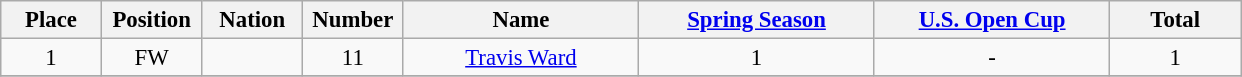<table class="wikitable" style="font-size: 95%; text-align: center;">
<tr>
<th width=60>Place</th>
<th width=60>Position</th>
<th width=60>Nation</th>
<th width=60>Number</th>
<th width=150>Name</th>
<th width=150><a href='#'>Spring Season</a></th>
<th width=150><a href='#'>U.S. Open Cup</a></th>
<th width=80><strong>Total</strong></th>
</tr>
<tr>
<td>1</td>
<td>FW</td>
<td></td>
<td>11</td>
<td><a href='#'>Travis Ward</a></td>
<td>1</td>
<td>-</td>
<td>1</td>
</tr>
<tr>
</tr>
</table>
